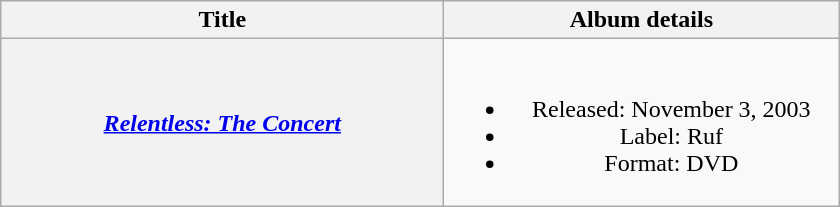<table class="wikitable plainrowheaders" style="text-align:center;">
<tr>
<th scope="col" style="width:18em;">Title</th>
<th scope="col" style="width:16em;">Album details</th>
</tr>
<tr>
<th scope="row"><em><a href='#'>Relentless: The Concert</a></em><br></th>
<td><br><ul><li>Released: November 3, 2003</li><li>Label: Ruf</li><li>Format: DVD</li></ul></td>
</tr>
</table>
